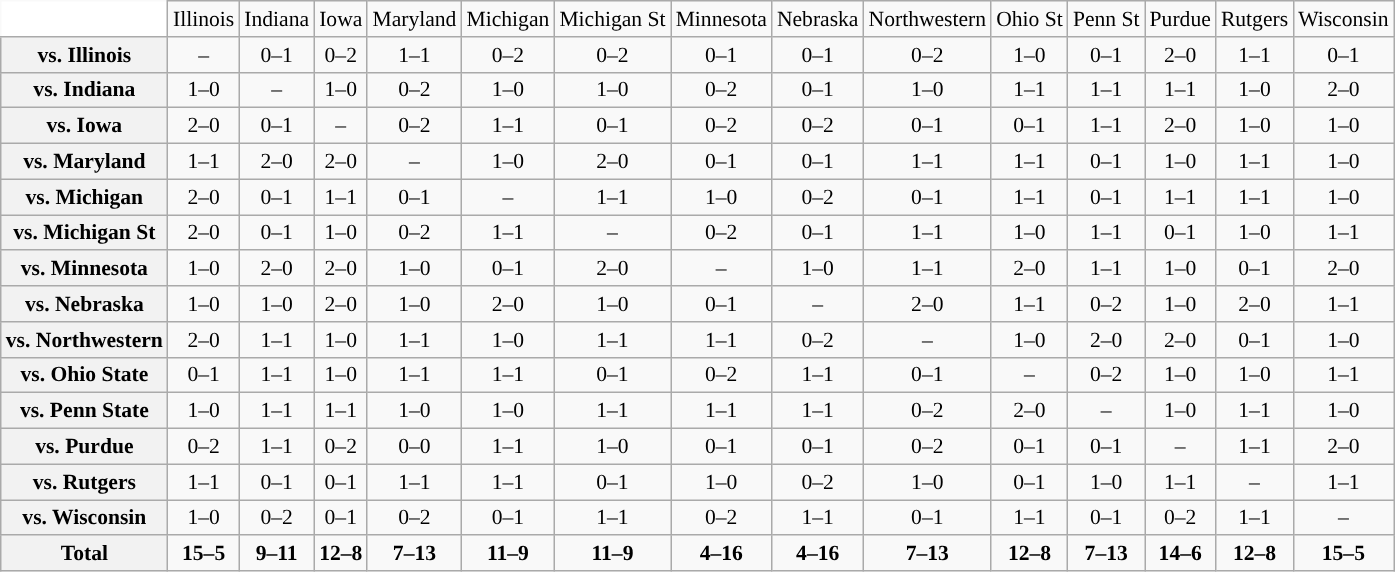<table class="wikitable" style="white-space:nowrap; font-size:90%; text-align:center;">
<tr>
<td style="background:white; border-top-style:hidden; border-left-style:hidden;"></td>
<td align="center" style="background:#">Illinois</td>
<td align="center" style=>Indiana</td>
<td align="center" style=>Iowa</td>
<td align="center" style=>Maryland</td>
<td align="center" style=>Michigan</td>
<td align="center" style=>Michigan St</td>
<td align="center" style=>Minnesota</td>
<td align="center" style=>Nebraska</td>
<td align="center" style=>Northwestern</td>
<td align="center" style=>Ohio St</td>
<td align="center" style=>Penn St</td>
<td align="center" style=>Purdue</td>
<td align="center" style=>Rutgers</td>
<td align="center" style=>Wisconsin</td>
</tr>
<tr>
<th>vs. Illinois</th>
<td>–</td>
<td>0–1</td>
<td>0–2</td>
<td>1–1</td>
<td>0–2</td>
<td>0–2</td>
<td>0–1</td>
<td>0–1</td>
<td>0–2</td>
<td>1–0</td>
<td>0–1</td>
<td>2–0</td>
<td>1–1</td>
<td>0–1</td>
</tr>
<tr>
<th>vs. Indiana</th>
<td>1–0</td>
<td>–</td>
<td>1–0</td>
<td>0–2</td>
<td>1–0</td>
<td>1–0</td>
<td>0–2</td>
<td>0–1</td>
<td>1–0</td>
<td>1–1</td>
<td>1–1</td>
<td>1–1</td>
<td>1–0</td>
<td>2–0</td>
</tr>
<tr>
<th>vs. Iowa</th>
<td>2–0</td>
<td>0–1</td>
<td>–</td>
<td>0–2</td>
<td>1–1</td>
<td>0–1</td>
<td>0–2</td>
<td>0–2</td>
<td>0–1</td>
<td>0–1</td>
<td>1–1</td>
<td>2–0</td>
<td>1–0</td>
<td>1–0</td>
</tr>
<tr>
<th>vs. Maryland</th>
<td>1–1</td>
<td>2–0</td>
<td>2–0</td>
<td>–</td>
<td>1–0</td>
<td>2–0</td>
<td>0–1</td>
<td>0–1</td>
<td>1–1</td>
<td>1–1</td>
<td>0–1</td>
<td>1–0</td>
<td>1–1</td>
<td>1–0</td>
</tr>
<tr>
<th>vs. Michigan</th>
<td>2–0</td>
<td>0–1</td>
<td>1–1</td>
<td>0–1</td>
<td>–</td>
<td>1–1</td>
<td>1–0</td>
<td>0–2</td>
<td>0–1</td>
<td>1–1</td>
<td>0–1</td>
<td>1–1</td>
<td>1–1</td>
<td>1–0</td>
</tr>
<tr>
<th>vs. Michigan St</th>
<td>2–0</td>
<td>0–1</td>
<td>1–0</td>
<td>0–2</td>
<td>1–1</td>
<td>–</td>
<td>0–2</td>
<td>0–1</td>
<td>1–1</td>
<td>1–0</td>
<td>1–1</td>
<td>0–1</td>
<td>1–0</td>
<td>1–1</td>
</tr>
<tr>
<th>vs. Minnesota</th>
<td>1–0</td>
<td>2–0</td>
<td>2–0</td>
<td>1–0</td>
<td>0–1</td>
<td>2–0</td>
<td>–</td>
<td>1–0</td>
<td>1–1</td>
<td>2–0</td>
<td>1–1</td>
<td>1–0</td>
<td>0–1</td>
<td>2–0</td>
</tr>
<tr>
<th>vs. Nebraska</th>
<td>1–0</td>
<td>1–0</td>
<td>2–0</td>
<td>1–0</td>
<td>2–0</td>
<td>1–0</td>
<td>0–1</td>
<td>–</td>
<td>2–0</td>
<td>1–1</td>
<td>0–2</td>
<td>1–0</td>
<td>2–0</td>
<td>1–1</td>
</tr>
<tr>
<th>vs. Northwestern</th>
<td>2–0</td>
<td>1–1</td>
<td>1–0</td>
<td>1–1</td>
<td>1–0</td>
<td>1–1</td>
<td>1–1</td>
<td>0–2</td>
<td>–</td>
<td>1–0</td>
<td>2–0</td>
<td>2–0</td>
<td>0–1</td>
<td>1–0</td>
</tr>
<tr>
<th>vs. Ohio State</th>
<td>0–1</td>
<td>1–1</td>
<td>1–0</td>
<td>1–1</td>
<td>1–1</td>
<td>0–1</td>
<td>0–2</td>
<td>1–1</td>
<td>0–1</td>
<td>–</td>
<td>0–2</td>
<td>1–0</td>
<td>1–0</td>
<td>1–1</td>
</tr>
<tr>
<th>vs. Penn State</th>
<td>1–0</td>
<td>1–1</td>
<td>1–1</td>
<td>1–0</td>
<td>1–0</td>
<td>1–1</td>
<td>1–1</td>
<td>1–1</td>
<td>0–2</td>
<td>2–0</td>
<td>–</td>
<td>1–0</td>
<td>1–1</td>
<td>1–0</td>
</tr>
<tr>
<th>vs. Purdue</th>
<td>0–2</td>
<td>1–1</td>
<td>0–2</td>
<td>0–0</td>
<td>1–1</td>
<td>1–0</td>
<td>0–1</td>
<td>0–1</td>
<td>0–2</td>
<td>0–1</td>
<td>0–1</td>
<td>–</td>
<td>1–1</td>
<td>2–0</td>
</tr>
<tr>
<th>vs. Rutgers</th>
<td>1–1</td>
<td>0–1</td>
<td>0–1</td>
<td>1–1</td>
<td>1–1</td>
<td>0–1</td>
<td>1–0</td>
<td>0–2</td>
<td>1–0</td>
<td>0–1</td>
<td>1–0</td>
<td>1–1</td>
<td>–</td>
<td>1–1</td>
</tr>
<tr>
<th>vs. Wisconsin</th>
<td>1–0</td>
<td>0–2</td>
<td>0–1</td>
<td>0–2</td>
<td>0–1</td>
<td>1–1</td>
<td>0–2</td>
<td>1–1</td>
<td>0–1</td>
<td>1–1</td>
<td>0–1</td>
<td>0–2</td>
<td>1–1</td>
<td>–</td>
</tr>
<tr>
<th>Total</th>
<td><strong>15–5</strong></td>
<td><strong>9–11</strong></td>
<td><strong>12–8</strong></td>
<td><strong>7–13</strong></td>
<td><strong>11–9</strong></td>
<td><strong>11–9</strong></td>
<td><strong>4–16</strong></td>
<td><strong>4–16</strong></td>
<td><strong>7–13</strong></td>
<td><strong>12–8</strong></td>
<td><strong>7–13</strong></td>
<td><strong>14–6</strong></td>
<td><strong>12–8</strong></td>
<td><strong>15–5</strong></td>
</tr>
</table>
